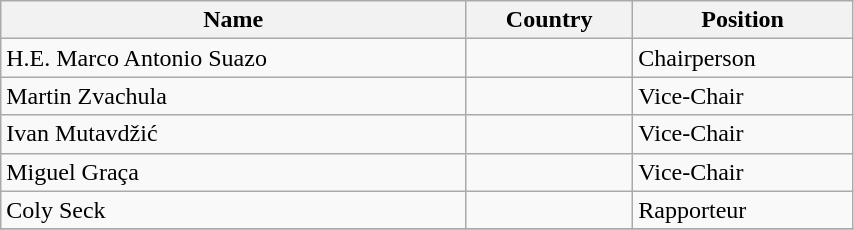<table class="wikitable" style="display: inline-table; width: 45%">
<tr>
<th>Name</th>
<th>Country</th>
<th>Position</th>
</tr>
<tr>
<td>H.E. Marco Antonio Suazo</td>
<td></td>
<td>Chairperson</td>
</tr>
<tr>
<td>Martin Zvachula</td>
<td></td>
<td>Vice-Chair</td>
</tr>
<tr>
<td>Ivan Mutavdžić</td>
<td></td>
<td>Vice-Chair</td>
</tr>
<tr>
<td>Miguel Graça</td>
<td></td>
<td>Vice-Chair</td>
</tr>
<tr>
<td>Coly Seck</td>
<td></td>
<td>Rapporteur</td>
</tr>
<tr>
</tr>
</table>
